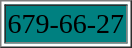<table border="1">
<tr>
<td style="background:teal; font-size: 14pt; color: black">679-66-27</td>
</tr>
</table>
